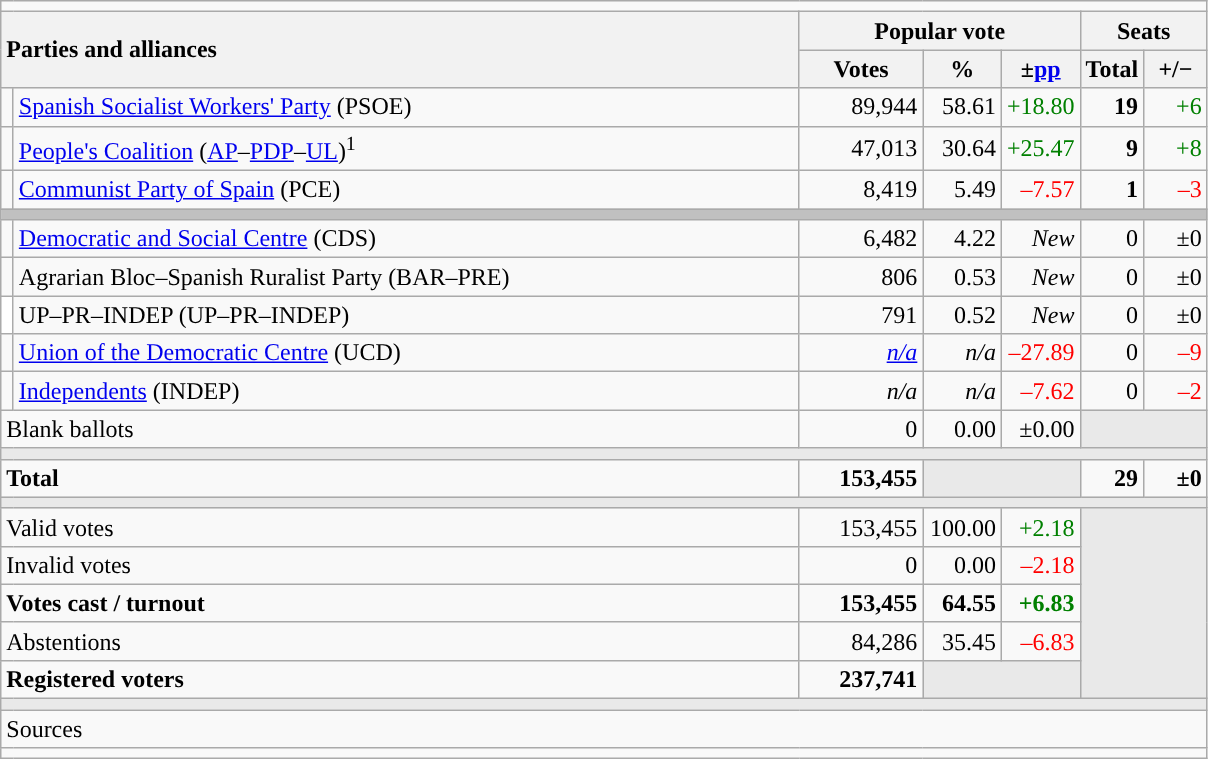<table class="wikitable" style="text-align:right;">
<tr>
<td colspan="7"></td>
</tr>
<tr>
<th style="text-align:left;" rowspan="2" colspan="2" width="525">Parties and alliances</th>
<th colspan="3">Popular vote</th>
<th colspan="2">Seats</th>
</tr>
<tr>
<th width="75">Votes</th>
<th width="45">%</th>
<th width="45">±<a href='#'>pp</a></th>
<th width="35">Total</th>
<th width="35">+/−</th>
</tr>
<tr>
<td width="1" style="color:inherit;background:"></td>
<td align="left"><a href='#'>Spanish Socialist Workers' Party</a> (PSOE)</td>
<td>89,944</td>
<td>58.61</td>
<td style="color:green;">+18.80</td>
<td><strong>19</strong></td>
<td style="color:green;">+6</td>
</tr>
<tr>
<td style="color:inherit;background:"></td>
<td align="left"><a href='#'>People's Coalition</a> (<a href='#'>AP</a>–<a href='#'>PDP</a>–<a href='#'>UL</a>)<sup>1</sup></td>
<td>47,013</td>
<td>30.64</td>
<td style="color:green;">+25.47</td>
<td><strong>9</strong></td>
<td style="color:green;">+8</td>
</tr>
<tr>
<td style="color:inherit;background:"></td>
<td align="left"><a href='#'>Communist Party of Spain</a> (PCE)</td>
<td>8,419</td>
<td>5.49</td>
<td style="color:red;">–7.57</td>
<td><strong>1</strong></td>
<td style="color:red;">–3</td>
</tr>
<tr>
<td colspan="7" bgcolor="#C0C0C0"></td>
</tr>
<tr>
<td style="color:inherit;background:"></td>
<td align="left"><a href='#'>Democratic and Social Centre</a> (CDS)</td>
<td>6,482</td>
<td>4.22</td>
<td><em>New</em></td>
<td>0</td>
<td>±0</td>
</tr>
<tr>
<td style="color:inherit;background:"></td>
<td align="left">Agrarian Bloc–Spanish Ruralist Party (BAR–PRE)</td>
<td>806</td>
<td>0.53</td>
<td><em>New</em></td>
<td>0</td>
<td>±0</td>
</tr>
<tr>
<td bgcolor="white"></td>
<td align="left">UP–PR–INDEP (UP–PR–INDEP)</td>
<td>791</td>
<td>0.52</td>
<td><em>New</em></td>
<td>0</td>
<td>±0</td>
</tr>
<tr>
<td style="color:inherit;background:"></td>
<td align="left"><a href='#'>Union of the Democratic Centre</a> (UCD)</td>
<td><em><a href='#'>n/a</a></em></td>
<td><em>n/a</em></td>
<td style="color:red;">–27.89</td>
<td>0</td>
<td style="color:red;">–9</td>
</tr>
<tr>
<td style="color:inherit;background:"></td>
<td align="left"><a href='#'>Independents</a> (INDEP)</td>
<td><em>n/a</em></td>
<td><em>n/a</em></td>
<td style="color:red;">–7.62</td>
<td>0</td>
<td style="color:red;">–2</td>
</tr>
<tr>
<td align="left" colspan="2">Blank ballots</td>
<td>0</td>
<td>0.00</td>
<td>±0.00</td>
<td bgcolor="#E9E9E9" colspan="2"></td>
</tr>
<tr>
<td colspan="7" bgcolor="#E9E9E9"></td>
</tr>
<tr style="font-weight:bold;">
<td align="left" colspan="2">Total</td>
<td>153,455</td>
<td bgcolor="#E9E9E9" colspan="2"></td>
<td>29</td>
<td>±0</td>
</tr>
<tr>
<td colspan="7" bgcolor="#E9E9E9"></td>
</tr>
<tr>
<td align="left" colspan="2">Valid votes</td>
<td>153,455</td>
<td>100.00</td>
<td style="color:green;">+2.18</td>
<td bgcolor="#E9E9E9" colspan="2" rowspan="5"></td>
</tr>
<tr>
<td align="left" colspan="2">Invalid votes</td>
<td>0</td>
<td>0.00</td>
<td style="color:red;">–2.18</td>
</tr>
<tr style="font-weight:bold;">
<td align="left" colspan="2">Votes cast / turnout</td>
<td>153,455</td>
<td>64.55</td>
<td style="color:green;">+6.83</td>
</tr>
<tr>
<td align="left" colspan="2">Abstentions</td>
<td>84,286</td>
<td>35.45</td>
<td style="color:red;">–6.83</td>
</tr>
<tr style="font-weight:bold;">
<td align="left" colspan="2">Registered voters</td>
<td>237,741</td>
<td bgcolor="#E9E9E9" colspan="2"></td>
</tr>
<tr>
<td colspan="7" bgcolor="#E9E9E9"></td>
</tr>
<tr>
<td align="left" colspan="7">Sources</td>
</tr>
<tr>
<td colspan="7" style="text-align:left; max-width:790px;"></td>
</tr>
</table>
